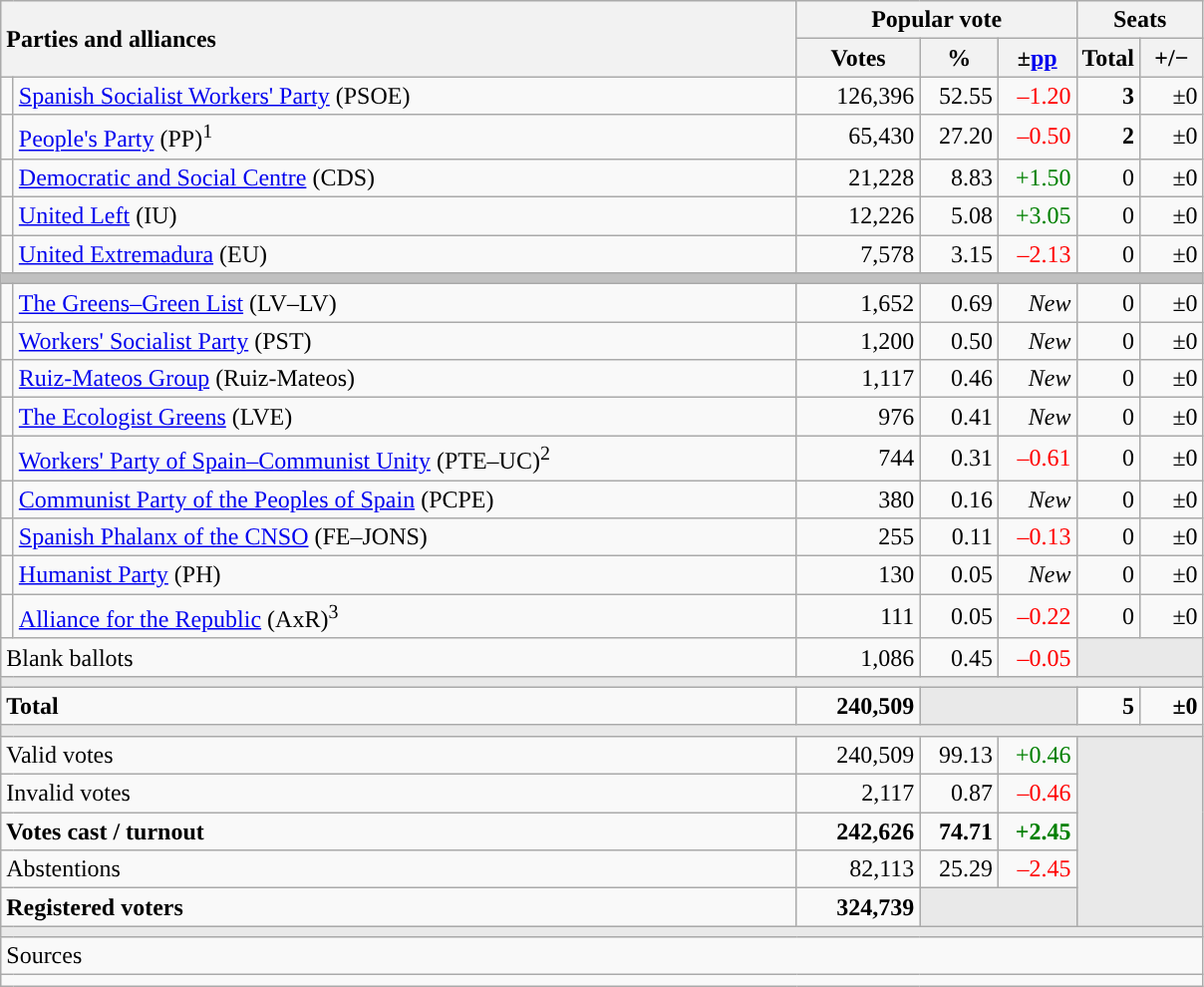<table class="wikitable" style="text-align:right;">
<tr>
<th style="text-align:left;" rowspan="2" colspan="2" width="525">Parties and alliances</th>
<th colspan="3">Popular vote</th>
<th colspan="2">Seats</th>
</tr>
<tr>
<th width="75">Votes</th>
<th width="45">%</th>
<th width="45">±<a href='#'>pp</a></th>
<th width="35">Total</th>
<th width="35">+/−</th>
</tr>
<tr>
<td width="1" style="color:inherit;background:"></td>
<td align="left"><a href='#'>Spanish Socialist Workers' Party</a> (PSOE)</td>
<td>126,396</td>
<td>52.55</td>
<td style="color:red;">–1.20</td>
<td><strong>3</strong></td>
<td>±0</td>
</tr>
<tr>
<td style="color:inherit;background:"></td>
<td align="left"><a href='#'>People's Party</a> (PP)<sup>1</sup></td>
<td>65,430</td>
<td>27.20</td>
<td style="color:red;">–0.50</td>
<td><strong>2</strong></td>
<td>±0</td>
</tr>
<tr>
<td style="color:inherit;background:"></td>
<td align="left"><a href='#'>Democratic and Social Centre</a> (CDS)</td>
<td>21,228</td>
<td>8.83</td>
<td style="color:green;">+1.50</td>
<td>0</td>
<td>±0</td>
</tr>
<tr>
<td style="color:inherit;background:"></td>
<td align="left"><a href='#'>United Left</a> (IU)</td>
<td>12,226</td>
<td>5.08</td>
<td style="color:green;">+3.05</td>
<td>0</td>
<td>±0</td>
</tr>
<tr>
<td style="color:inherit;background:"></td>
<td align="left"><a href='#'>United Extremadura</a> (EU)</td>
<td>7,578</td>
<td>3.15</td>
<td style="color:red;">–2.13</td>
<td>0</td>
<td>±0</td>
</tr>
<tr>
<td colspan="7" bgcolor="#C0C0C0"></td>
</tr>
<tr>
<td style="color:inherit;background:"></td>
<td align="left"><a href='#'>The Greens–Green List</a> (LV–LV)</td>
<td>1,652</td>
<td>0.69</td>
<td><em>New</em></td>
<td>0</td>
<td>±0</td>
</tr>
<tr>
<td style="color:inherit;background:"></td>
<td align="left"><a href='#'>Workers' Socialist Party</a> (PST)</td>
<td>1,200</td>
<td>0.50</td>
<td><em>New</em></td>
<td>0</td>
<td>±0</td>
</tr>
<tr>
<td style="color:inherit;background:"></td>
<td align="left"><a href='#'>Ruiz-Mateos Group</a> (Ruiz-Mateos)</td>
<td>1,117</td>
<td>0.46</td>
<td><em>New</em></td>
<td>0</td>
<td>±0</td>
</tr>
<tr>
<td style="color:inherit;background:"></td>
<td align="left"><a href='#'>The Ecologist Greens</a> (LVE)</td>
<td>976</td>
<td>0.41</td>
<td><em>New</em></td>
<td>0</td>
<td>±0</td>
</tr>
<tr>
<td style="color:inherit;background:"></td>
<td align="left"><a href='#'>Workers' Party of Spain–Communist Unity</a> (PTE–UC)<sup>2</sup></td>
<td>744</td>
<td>0.31</td>
<td style="color:red;">–0.61</td>
<td>0</td>
<td>±0</td>
</tr>
<tr>
<td style="color:inherit;background:"></td>
<td align="left"><a href='#'>Communist Party of the Peoples of Spain</a> (PCPE)</td>
<td>380</td>
<td>0.16</td>
<td><em>New</em></td>
<td>0</td>
<td>±0</td>
</tr>
<tr>
<td style="color:inherit;background:"></td>
<td align="left"><a href='#'>Spanish Phalanx of the CNSO</a> (FE–JONS)</td>
<td>255</td>
<td>0.11</td>
<td style="color:red;">–0.13</td>
<td>0</td>
<td>±0</td>
</tr>
<tr>
<td style="color:inherit;background:"></td>
<td align="left"><a href='#'>Humanist Party</a> (PH)</td>
<td>130</td>
<td>0.05</td>
<td><em>New</em></td>
<td>0</td>
<td>±0</td>
</tr>
<tr>
<td style="color:inherit;background:"></td>
<td align="left"><a href='#'>Alliance for the Republic</a> (AxR)<sup>3</sup></td>
<td>111</td>
<td>0.05</td>
<td style="color:red;">–0.22</td>
<td>0</td>
<td>±0</td>
</tr>
<tr>
<td align="left" colspan="2">Blank ballots</td>
<td>1,086</td>
<td>0.45</td>
<td style="color:red;">–0.05</td>
<td bgcolor="#E9E9E9" colspan="2"></td>
</tr>
<tr>
<td colspan="7" bgcolor="#E9E9E9"></td>
</tr>
<tr style="font-weight:bold;">
<td align="left" colspan="2">Total</td>
<td>240,509</td>
<td bgcolor="#E9E9E9" colspan="2"></td>
<td>5</td>
<td>±0</td>
</tr>
<tr>
<td colspan="7" bgcolor="#E9E9E9"></td>
</tr>
<tr>
<td align="left" colspan="2">Valid votes</td>
<td>240,509</td>
<td>99.13</td>
<td style="color:green;">+0.46</td>
<td bgcolor="#E9E9E9" colspan="2" rowspan="5"></td>
</tr>
<tr>
<td align="left" colspan="2">Invalid votes</td>
<td>2,117</td>
<td>0.87</td>
<td style="color:red;">–0.46</td>
</tr>
<tr style="font-weight:bold;">
<td align="left" colspan="2">Votes cast / turnout</td>
<td>242,626</td>
<td>74.71</td>
<td style="color:green;">+2.45</td>
</tr>
<tr>
<td align="left" colspan="2">Abstentions</td>
<td>82,113</td>
<td>25.29</td>
<td style="color:red;">–2.45</td>
</tr>
<tr style="font-weight:bold;">
<td align="left" colspan="2">Registered voters</td>
<td>324,739</td>
<td bgcolor="#E9E9E9" colspan="2"></td>
</tr>
<tr>
<td colspan="7" bgcolor="#E9E9E9"></td>
</tr>
<tr>
<td align="left" colspan="7">Sources</td>
</tr>
<tr>
<td colspan="7" style="text-align:left; max-width:790px;"></td>
</tr>
</table>
